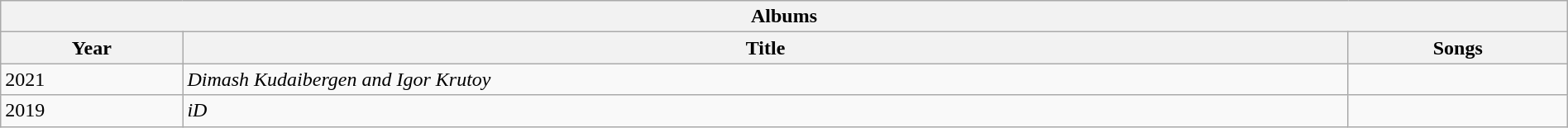<table class="wikitable" width="100%">
<tr align="center">
<th colspan="3">Albums</th>
</tr>
<tr>
<th>Year</th>
<th>Title</th>
<th>Songs</th>
</tr>
<tr>
<td>2021</td>
<td><em>Dimash Kudaibergen and Igor Krutoy</em></td>
<td style="font-size: 100%;"></td>
</tr>
<tr>
<td>2019</td>
<td><em>iD</em></td>
<td style="font-size: 100%;"></td>
</tr>
</table>
